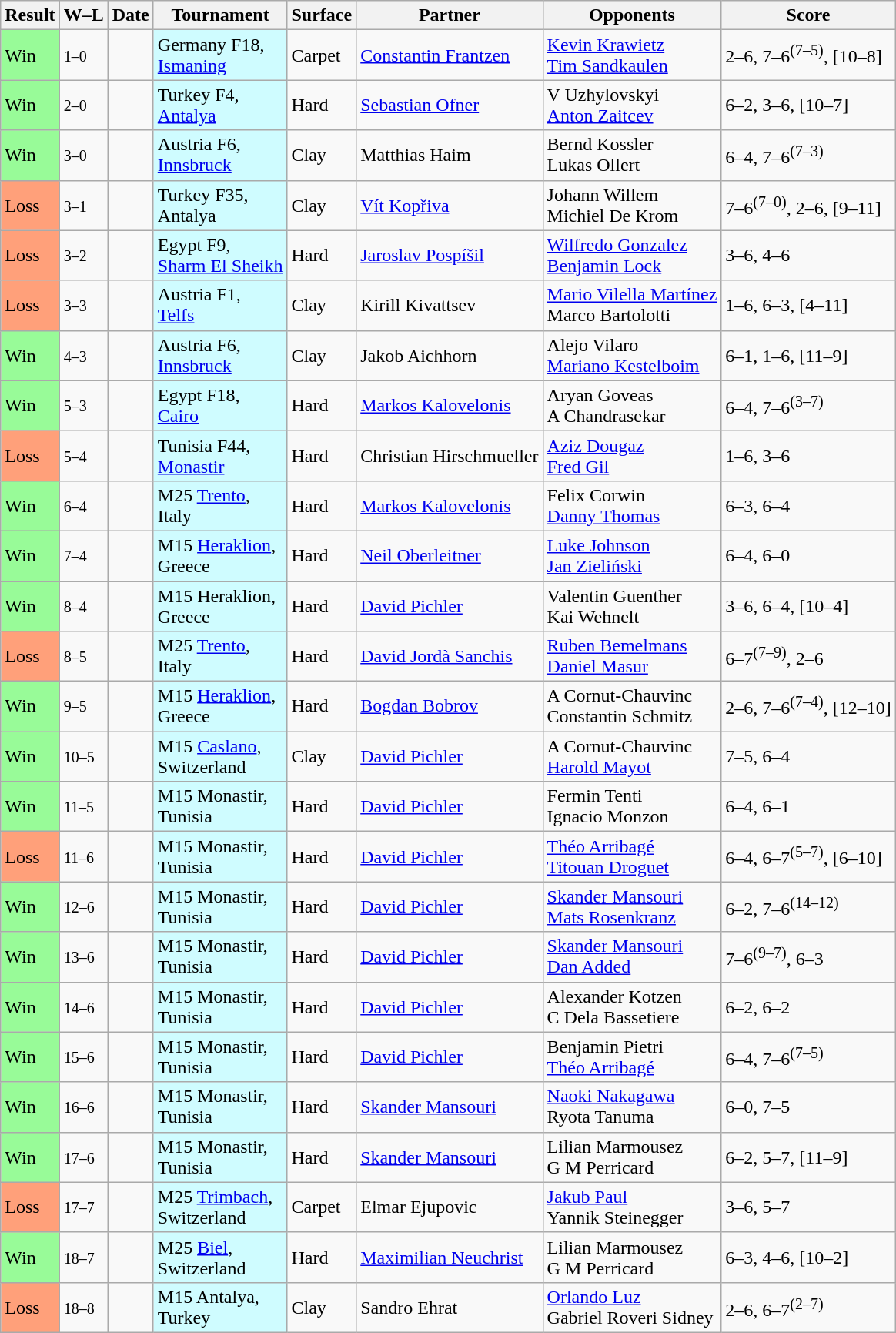<table class="sortable wikitable nowrap">
<tr>
<th>Result</th>
<th class=unsortable>W–L</th>
<th>Date</th>
<th>Tournament</th>
<th>Surface</th>
<th>Partner</th>
<th>Opponents</th>
<th class=unsortable>Score</th>
</tr>
<tr>
<td bgcolor=98FB98>Win</td>
<td><small>1–0</small></td>
<td></td>
<td style="background:#cffcff;">Germany F18, <br> <a href='#'>Ismaning</a></td>
<td>Carpet</td>
<td> <a href='#'>Constantin Frantzen</a></td>
<td> <a href='#'>Kevin Krawietz</a> <br> <a href='#'>Tim Sandkaulen</a></td>
<td>2–6, 7–6<sup>(7–5)</sup>, [10–8]</td>
</tr>
<tr>
<td bgcolor=98FB98>Win</td>
<td><small>2–0</small></td>
<td></td>
<td style="background:#cffcff;">Turkey F4, <br> <a href='#'>Antalya</a></td>
<td>Hard</td>
<td> <a href='#'>Sebastian Ofner</a></td>
<td> V Uzhylovskyi <br> <a href='#'>Anton Zaitcev</a></td>
<td>6–2, 3–6, [10–7]</td>
</tr>
<tr>
<td bgcolor=98FB98>Win</td>
<td><small>3–0</small></td>
<td></td>
<td style="background:#cffcff;">Austria F6, <br> <a href='#'>Innsbruck</a></td>
<td>Clay</td>
<td> Matthias Haim</td>
<td> Bernd Kossler <br> Lukas Ollert</td>
<td>6–4, 7–6<sup>(7–3)</sup></td>
</tr>
<tr>
<td bgcolor=FFA07A>Loss</td>
<td><small>3–1</small></td>
<td></td>
<td style="background:#cffcff;">Turkey F35, <br> Antalya</td>
<td>Clay</td>
<td> <a href='#'>Vít Kopřiva</a></td>
<td> Johann Willem <br> Michiel De Krom</td>
<td>7–6<sup>(7–0)</sup>, 2–6, [9–11]</td>
</tr>
<tr>
<td bgcolor=FFA07A>Loss</td>
<td><small>3–2</small></td>
<td></td>
<td style="background:#cffcff;">Egypt F9, <br> <a href='#'>Sharm El Sheikh</a></td>
<td>Hard</td>
<td> <a href='#'>Jaroslav Pospíšil</a></td>
<td> <a href='#'>Wilfredo Gonzalez</a> <br> <a href='#'>Benjamin Lock</a></td>
<td>3–6, 4–6</td>
</tr>
<tr>
<td bgcolor=FFA07A>Loss</td>
<td><small>3–3</small></td>
<td></td>
<td style="background:#cffcff;">Austria F1, <br> <a href='#'>Telfs</a></td>
<td>Clay</td>
<td> Kirill Kivattsev</td>
<td> <a href='#'>Mario Vilella Martínez</a> <br> Marco Bartolotti</td>
<td>1–6, 6–3, [4–11]</td>
</tr>
<tr>
<td bgcolor=98FB98>Win</td>
<td><small>4–3</small></td>
<td></td>
<td style="background:#cffcff;">Austria F6, <br> <a href='#'>Innsbruck</a></td>
<td>Clay</td>
<td> Jakob Aichhorn</td>
<td> Alejo Vilaro <br> <a href='#'>Mariano Kestelboim</a></td>
<td>6–1, 1–6, [11–9]</td>
</tr>
<tr>
<td bgcolor=98FB98>Win</td>
<td><small>5–3</small></td>
<td></td>
<td style="background:#cffcff;">Egypt F18, <br> <a href='#'>Cairo</a></td>
<td>Hard</td>
<td> <a href='#'>Markos Kalovelonis</a></td>
<td> Aryan Goveas <br> A Chandrasekar</td>
<td>6–4, 7–6<sup>(3–7)</sup></td>
</tr>
<tr>
<td bgcolor=FFA07A>Loss</td>
<td><small>5–4</small></td>
<td></td>
<td style="background:#cffcff;">Tunisia F44, <br> <a href='#'>Monastir</a></td>
<td>Hard</td>
<td> Christian Hirschmueller</td>
<td> <a href='#'>Aziz Dougaz</a> <br> <a href='#'>Fred Gil</a></td>
<td>1–6, 3–6</td>
</tr>
<tr>
<td bgcolor=98FB98>Win</td>
<td><small>6–4</small></td>
<td></td>
<td style="background:#cffcff;">M25 <a href='#'>Trento</a>, <br> Italy</td>
<td>Hard</td>
<td> <a href='#'>Markos Kalovelonis</a></td>
<td> Felix Corwin <br> <a href='#'>Danny Thomas</a></td>
<td>6–3, 6–4</td>
</tr>
<tr>
<td bgcolor=98FB98>Win</td>
<td><small>7–4</small></td>
<td></td>
<td style="background:#cffcff;">M15 <a href='#'>Heraklion</a>, <br> Greece</td>
<td>Hard</td>
<td> <a href='#'>Neil Oberleitner</a></td>
<td> <a href='#'>Luke Johnson</a> <br> <a href='#'>Jan Zieliński</a></td>
<td>6–4, 6–0</td>
</tr>
<tr>
<td bgcolor=98FB98>Win</td>
<td><small>8–4</small></td>
<td></td>
<td style="background:#cffcff;">M15 Heraklion, <br> Greece</td>
<td>Hard</td>
<td> <a href='#'>David Pichler</a></td>
<td> Valentin Guenther <br> Kai Wehnelt</td>
<td>3–6, 6–4, [10–4]</td>
</tr>
<tr>
<td bgcolor=FFA07A>Loss</td>
<td><small>8–5</small></td>
<td></td>
<td style="background:#cffcff;">M25 <a href='#'>Trento</a>, <br> Italy</td>
<td>Hard</td>
<td> <a href='#'>David Jordà Sanchis</a></td>
<td> <a href='#'>Ruben Bemelmans</a> <br> <a href='#'>Daniel Masur</a></td>
<td>6–7<sup>(7–9)</sup>, 2–6</td>
</tr>
<tr>
<td bgcolor=98FB98>Win</td>
<td><small>9–5</small></td>
<td></td>
<td style="background:#cffcff;">M15 <a href='#'>Heraklion</a>, <br> Greece</td>
<td>Hard</td>
<td> <a href='#'>Bogdan Bobrov</a></td>
<td> A Cornut-Chauvinc <br> Constantin Schmitz</td>
<td>2–6, 7–6<sup>(7–4)</sup>, [12–10]</td>
</tr>
<tr>
<td bgcolor=98FB98>Win</td>
<td><small>10–5</small></td>
<td></td>
<td style="background:#cffcff;">M15 <a href='#'>Caslano</a>, <br> Switzerland</td>
<td>Clay</td>
<td> <a href='#'>David Pichler</a></td>
<td> A Cornut-Chauvinc <br> <a href='#'>Harold Mayot</a></td>
<td>7–5, 6–4</td>
</tr>
<tr>
<td bgcolor=98FB98>Win</td>
<td><small>11–5</small></td>
<td></td>
<td style="background:#cffcff;">M15 Monastir, <br> Tunisia</td>
<td>Hard</td>
<td> <a href='#'>David Pichler</a></td>
<td> Fermin Tenti <br> Ignacio Monzon</td>
<td>6–4, 6–1</td>
</tr>
<tr>
<td bgcolor=FFA07A>Loss</td>
<td><small>11–6</small></td>
<td></td>
<td style="background:#cffcff;">M15 Monastir, <br> Tunisia</td>
<td>Hard</td>
<td> <a href='#'>David Pichler</a></td>
<td> <a href='#'>Théo Arribagé</a> <br> <a href='#'>Titouan Droguet</a></td>
<td>6–4, 6–7<sup>(5–7)</sup>, [6–10]</td>
</tr>
<tr>
<td bgcolor=98FB98>Win</td>
<td><small>12–6</small></td>
<td></td>
<td style="background:#cffcff;">M15 Monastir, <br> Tunisia</td>
<td>Hard</td>
<td> <a href='#'>David Pichler</a></td>
<td> <a href='#'>Skander Mansouri</a> <br> <a href='#'>Mats Rosenkranz</a></td>
<td>6–2, 7–6<sup>(14–12)</sup></td>
</tr>
<tr>
<td bgcolor=98FB98>Win</td>
<td><small>13–6</small></td>
<td></td>
<td style="background:#cffcff;">M15 Monastir, <br> Tunisia</td>
<td>Hard</td>
<td> <a href='#'>David Pichler</a></td>
<td> <a href='#'>Skander Mansouri</a> <br> <a href='#'>Dan Added</a></td>
<td>7–6<sup>(9–7)</sup>, 6–3</td>
</tr>
<tr>
<td bgcolor=98FB98>Win</td>
<td><small>14–6</small></td>
<td></td>
<td style="background:#cffcff;">M15 Monastir, <br> Tunisia</td>
<td>Hard</td>
<td> <a href='#'>David Pichler</a></td>
<td> Alexander Kotzen <br> C Dela Bassetiere</td>
<td>6–2, 6–2</td>
</tr>
<tr>
<td bgcolor=98FB98>Win</td>
<td><small>15–6</small></td>
<td></td>
<td style="background:#cffcff;">M15 Monastir, <br> Tunisia</td>
<td>Hard</td>
<td> <a href='#'>David Pichler</a></td>
<td> Benjamin Pietri <br> <a href='#'>Théo Arribagé</a></td>
<td>6–4, 7–6<sup>(7–5)</sup></td>
</tr>
<tr>
<td bgcolor=98FB98>Win</td>
<td><small>16–6</small></td>
<td></td>
<td style="background:#cffcff;">M15 Monastir, <br> Tunisia</td>
<td>Hard</td>
<td> <a href='#'>Skander Mansouri</a></td>
<td> <a href='#'>Naoki Nakagawa</a> <br> Ryota Tanuma</td>
<td>6–0, 7–5</td>
</tr>
<tr>
<td bgcolor=98FB98>Win</td>
<td><small>17–6</small></td>
<td></td>
<td style="background:#cffcff;">M15 Monastir, <br> Tunisia</td>
<td>Hard</td>
<td> <a href='#'>Skander Mansouri</a></td>
<td> Lilian Marmousez <br> G M Perricard</td>
<td>6–2, 5–7, [11–9]</td>
</tr>
<tr>
<td bgcolor=FFA07A>Loss</td>
<td><small>17–7</small></td>
<td></td>
<td style="background:#cffcff;">M25 <a href='#'>Trimbach</a>, <br> Switzerland</td>
<td>Carpet</td>
<td> Elmar Ejupovic</td>
<td> <a href='#'>Jakub Paul</a> <br> Yannik Steinegger</td>
<td>3–6, 5–7</td>
</tr>
<tr>
<td bgcolor=98FB98>Win</td>
<td><small>18–7</small></td>
<td></td>
<td style="background:#cffcff;">M25 <a href='#'>Biel</a>, <br> Switzerland</td>
<td>Hard</td>
<td> <a href='#'>Maximilian Neuchrist</a></td>
<td> Lilian Marmousez <br> G M Perricard</td>
<td>6–3, 4–6, [10–2]</td>
</tr>
<tr>
<td bgcolor=FFA07A>Loss</td>
<td><small>18–8</small></td>
<td></td>
<td style="background:#cffcff;">M15 Antalya, <br> Turkey</td>
<td>Clay</td>
<td> Sandro Ehrat</td>
<td> <a href='#'>Orlando Luz</a> <br> Gabriel Roveri Sidney</td>
<td>2–6, 6–7<sup>(2–7)</sup></td>
</tr>
</table>
